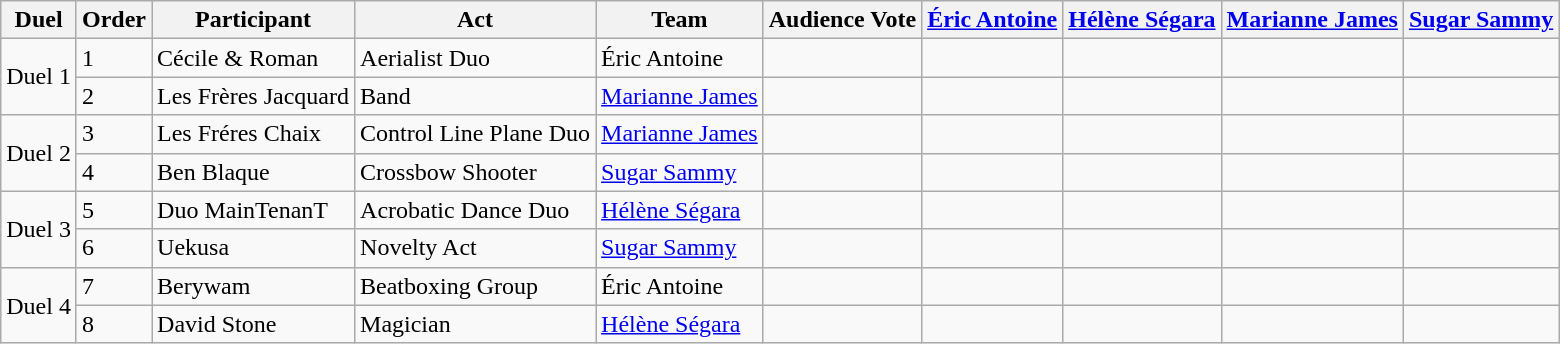<table class="wikitable">
<tr>
<th>Duel</th>
<th>Order</th>
<th>Participant</th>
<th>Act</th>
<th>Team</th>
<th>Audience Vote</th>
<th><a href='#'>Éric Antoine</a></th>
<th><a href='#'>Hélène Ségara</a></th>
<th><a href='#'>Marianne James</a></th>
<th><a href='#'>Sugar Sammy</a></th>
</tr>
<tr>
<td rowspan="2">Duel 1</td>
<td>1</td>
<td>Cécile & Roman</td>
<td>Aerialist Duo</td>
<td>Éric Antoine</td>
<td></td>
<td></td>
<td></td>
<td></td>
<td></td>
</tr>
<tr>
<td>2</td>
<td>Les Frères Jacquard</td>
<td>Band</td>
<td><a href='#'>Marianne James</a></td>
<td></td>
<td></td>
<td></td>
<td></td>
<td></td>
</tr>
<tr>
<td rowspan="2">Duel 2</td>
<td>3</td>
<td>Les Fréres Chaix</td>
<td>Control Line Plane Duo</td>
<td><a href='#'>Marianne James</a></td>
<td></td>
<td></td>
<td></td>
<td></td>
<td></td>
</tr>
<tr>
<td>4</td>
<td>Ben Blaque</td>
<td>Crossbow Shooter</td>
<td><a href='#'>Sugar Sammy</a></td>
<td></td>
<td></td>
<td></td>
<td></td>
<td></td>
</tr>
<tr>
<td rowspan="2">Duel 3</td>
<td>5</td>
<td>Duo MainTenanT</td>
<td>Acrobatic Dance Duo</td>
<td><a href='#'>Hélène Ségara</a></td>
<td></td>
<td></td>
<td></td>
<td></td>
<td></td>
</tr>
<tr>
<td>6</td>
<td>Uekusa</td>
<td>Novelty Act</td>
<td><a href='#'>Sugar Sammy</a></td>
<td></td>
<td></td>
<td></td>
<td></td>
<td></td>
</tr>
<tr>
<td rowspan="2">Duel 4</td>
<td>7</td>
<td>Berywam</td>
<td>Beatboxing Group</td>
<td>Éric Antoine</td>
<td></td>
<td></td>
<td></td>
<td></td>
<td></td>
</tr>
<tr>
<td>8</td>
<td>David Stone</td>
<td>Magician</td>
<td><a href='#'>Hélène Ségara</a></td>
<td></td>
<td></td>
<td></td>
<td></td>
<td></td>
</tr>
</table>
